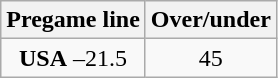<table class="wikitable">
<tr align="center">
<th style=>Pregame line</th>
<th style=>Over/under</th>
</tr>
<tr align="center">
<td><strong>USA</strong> –21.5</td>
<td>45</td>
</tr>
</table>
